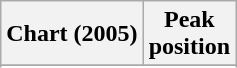<table class="wikitable sortable plainrowheaders" style="text-align:center">
<tr>
<th scope="col">Chart (2005)</th>
<th scope="col">Peak<br> position</th>
</tr>
<tr>
</tr>
<tr>
</tr>
</table>
